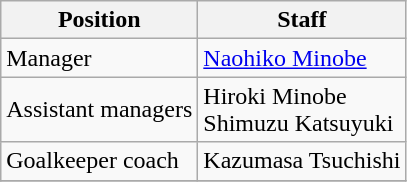<table class="wikitable">
<tr>
<th>Position</th>
<th>Staff</th>
</tr>
<tr>
<td>Manager</td>
<td> <a href='#'>Naohiko Minobe</a></td>
</tr>
<tr>
<td>Assistant managers</td>
<td> Hiroki Minobe <br>  Shimuzu Katsuyuki</td>
</tr>
<tr>
<td>Goalkeeper coach</td>
<td> Kazumasa Tsuchishi</td>
</tr>
<tr>
</tr>
</table>
